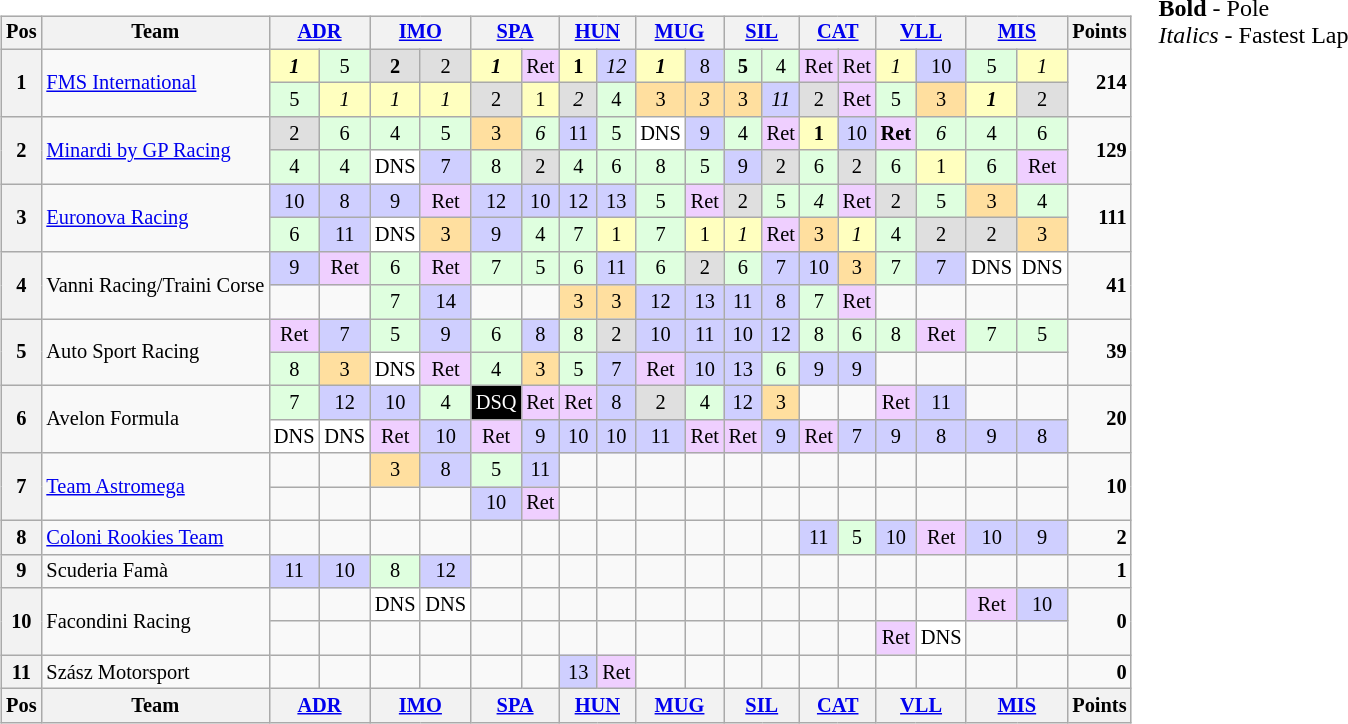<table>
<tr>
<td><br><table class="wikitable" style="font-size: 85%; text-align: center;">
<tr valign="top">
<th valign=middle>Pos</th>
<th valign=middle>Team</th>
<th colspan=2><a href='#'>ADR</a><br></th>
<th colspan=2><a href='#'>IMO</a><br></th>
<th colspan=2><a href='#'>SPA</a><br></th>
<th colspan=2><a href='#'>HUN</a><br></th>
<th colspan=2><a href='#'>MUG</a><br></th>
<th colspan=2><a href='#'>SIL</a><br></th>
<th colspan=2><a href='#'>CAT</a><br></th>
<th colspan=2><a href='#'>VLL</a><br></th>
<th colspan=2><a href='#'>MIS</a><br></th>
<th valign=middle>Points</th>
</tr>
<tr>
<th rowspan=2>1</th>
<td rowspan=2 align="left"> <a href='#'>FMS International</a></td>
<td style="background:#ffffbf;"><strong><em>1</em></strong></td>
<td style="background:#dfffdf;">5</td>
<td style="background:#dfdfdf;"><strong>2</strong></td>
<td style="background:#dfdfdf;">2</td>
<td style="background:#ffffbf;"><strong><em>1</em></strong></td>
<td style="background:#efcfff;">Ret</td>
<td style="background:#ffffbf;"><strong>1</strong></td>
<td style="background:#cfcfff;"><em>12</em></td>
<td style="background:#ffffbf;"><strong><em>1</em></strong></td>
<td style="background:#cfcfff;">8</td>
<td style="background:#dfffdf;"><strong>5</strong></td>
<td style="background:#dfffdf;">4</td>
<td style="background:#efcfff;">Ret</td>
<td style="background:#efcfff;">Ret</td>
<td style="background:#ffffbf;"><em>1</em></td>
<td style="background:#cfcfff;">10</td>
<td style="background:#dfffdf;">5</td>
<td style="background:#ffffbf;"><em>1</em></td>
<td rowspan=2 align="right"><strong>214</strong></td>
</tr>
<tr>
<td style="background:#dfffdf;">5</td>
<td style="background:#ffffbf;"><em>1</em></td>
<td style="background:#ffffbf;"><em>1</em></td>
<td style="background:#ffffbf;"><em>1</em></td>
<td style="background:#dfdfdf;">2</td>
<td style="background:#ffffbf;">1</td>
<td style="background:#dfdfdf;"><em>2</em></td>
<td style="background:#dfffdf;">4</td>
<td style="background:#ffdf9f;">3</td>
<td style="background:#ffdf9f;"><em>3</em></td>
<td style="background:#ffdf9f;">3</td>
<td style="background:#cfcfff;"><em>11</em></td>
<td style="background:#dfdfdf;">2</td>
<td style="background:#efcfff;">Ret</td>
<td style="background:#dfffdf;">5</td>
<td style="background:#ffdf9f;">3</td>
<td style="background:#ffffbf;"><strong><em>1</em></strong></td>
<td style="background:#dfdfdf;">2</td>
</tr>
<tr>
<th rowspan=2>2</th>
<td rowspan=2 align="left"> <a href='#'>Minardi by GP Racing</a></td>
<td style="background:#dfdfdf;">2</td>
<td style="background:#dfffdf;">6</td>
<td style="background:#dfffdf;">4</td>
<td style="background:#dfffdf;">5</td>
<td style="background:#ffdf9f;">3</td>
<td style="background:#dfffdf;"><em>6</em></td>
<td style="background:#cfcfff;">11</td>
<td style="background:#dfffdf;">5</td>
<td style="background:white;">DNS</td>
<td style="background:#cfcfff;">9</td>
<td style="background:#dfffdf;">4</td>
<td style="background:#efcfff;">Ret</td>
<td style="background:#ffffbf;"><strong>1</strong></td>
<td style="background:#cfcfff;">10</td>
<td style="background:#efcfff;"><strong>Ret</strong></td>
<td style="background:#dfffdf;"><em>6</em></td>
<td style="background:#dfffdf;">4</td>
<td style="background:#dfffdf;">6</td>
<td rowspan=2 align="right"><strong>129</strong></td>
</tr>
<tr>
<td style="background:#dfffdf;">4</td>
<td style="background:#dfffdf;">4</td>
<td style="background:white;">DNS</td>
<td style="background:#cfcfff;">7</td>
<td style="background:#dfffdf;">8</td>
<td style="background:#dfdfdf;">2</td>
<td style="background:#dfffdf;">4</td>
<td style="background:#dfffdf;">6</td>
<td style="background:#dfffdf;">8</td>
<td style="background:#dfffdf;">5</td>
<td style="background:#cfcfff;">9</td>
<td style="background:#dfdfdf;">2</td>
<td style="background:#dfffdf;">6</td>
<td style="background:#dfdfdf;">2</td>
<td style="background:#dfffdf;">6</td>
<td style="background:#ffffbf;">1</td>
<td style="background:#dfffdf;">6</td>
<td style="background:#efcfff;">Ret</td>
</tr>
<tr>
<th rowspan=2>3</th>
<td rowspan=2 align="left"> <a href='#'>Euronova Racing</a></td>
<td style="background:#cfcfff;">10</td>
<td style="background:#cfcfff;">8</td>
<td style="background:#cfcfff;">9</td>
<td style="background:#efcfff;">Ret</td>
<td style="background:#cfcfff;">12</td>
<td style="background:#cfcfff;">10</td>
<td style="background:#cfcfff;">12</td>
<td style="background:#cfcfff;">13</td>
<td style="background:#dfffdf;">5</td>
<td style="background:#efcfff;">Ret</td>
<td style="background:#dfdfdf;">2</td>
<td style="background:#dfffdf;">5</td>
<td style="background:#dfffdf;"><em>4</em></td>
<td style="background:#efcfff;">Ret</td>
<td style="background:#dfdfdf;">2</td>
<td style="background:#dfffdf;">5</td>
<td style="background:#ffdf9f;">3</td>
<td style="background:#dfffdf;">4</td>
<td rowspan=2 align="right"><strong>111</strong></td>
</tr>
<tr>
<td style="background:#dfffdf;">6</td>
<td style="background:#cfcfff;">11</td>
<td style="background:white;">DNS</td>
<td style="background:#ffdf9f;">3</td>
<td style="background:#cfcfff;">9</td>
<td style="background:#dfffdf;">4</td>
<td style="background:#dfffdf;">7</td>
<td style="background:#ffffbf;">1</td>
<td style="background:#dfffdf;">7</td>
<td style="background:#ffffbf;">1</td>
<td style="background:#ffffbf;"><em>1</em></td>
<td style="background:#efcfff;">Ret</td>
<td style="background:#ffdf9f;">3</td>
<td style="background:#ffffbf;"><em>1</em></td>
<td style="background:#dfffdf;">4</td>
<td style="background:#dfdfdf;">2</td>
<td style="background:#dfdfdf;">2</td>
<td style="background:#ffdf9f;">3</td>
</tr>
<tr>
<th rowspan=2>4</th>
<td rowspan=2 align="left" nowrap> Vanni Racing/Traini Corse</td>
<td style="background:#cfcfff;">9</td>
<td style="background:#efcfff;">Ret</td>
<td style="background:#dfffdf;">6</td>
<td style="background:#efcfff;">Ret</td>
<td style="background:#dfffdf;">7</td>
<td style="background:#dfffdf;">5</td>
<td style="background:#dfffdf;">6</td>
<td style="background:#cfcfff;">11</td>
<td style="background:#dfffdf;">6</td>
<td style="background:#dfdfdf;">2</td>
<td style="background:#dfffdf;">6</td>
<td style="background:#cfcfff;">7</td>
<td style="background:#cfcfff;">10</td>
<td style="background:#ffdf9f;">3</td>
<td style="background:#dfffdf;">7</td>
<td style="background:#cfcfff;">7</td>
<td style="background:white;">DNS</td>
<td style="background:white;">DNS</td>
<td rowspan=2 align="right"><strong>41</strong></td>
</tr>
<tr>
<td></td>
<td></td>
<td style="background:#dfffdf;">7</td>
<td style="background:#cfcfff;">14</td>
<td></td>
<td></td>
<td style="background:#ffdf9f;">3</td>
<td style="background:#ffdf9f;">3</td>
<td style="background:#cfcfff;">12</td>
<td style="background:#cfcfff;">13</td>
<td style="background:#cfcfff;">11</td>
<td style="background:#cfcfff;">8</td>
<td style="background:#dfffdf;">7</td>
<td style="background:#efcfff;">Ret</td>
<td></td>
<td></td>
<td></td>
<td></td>
</tr>
<tr>
<th rowspan=2>5</th>
<td rowspan=2 align="left"> Auto Sport Racing</td>
<td style="background:#efcfff;">Ret</td>
<td style="background:#cfcfff;">7</td>
<td style="background:#dfffdf;">5</td>
<td style="background:#cfcfff;">9</td>
<td style="background:#dfffdf;">6</td>
<td style="background:#cfcfff;">8</td>
<td style="background:#dfffdf;">8</td>
<td style="background:#dfdfdf;">2</td>
<td style="background:#cfcfff;">10</td>
<td style="background:#cfcfff;">11</td>
<td style="background:#cfcfff;">10</td>
<td style="background:#cfcfff;">12</td>
<td style="background:#dfffdf;">8</td>
<td style="background:#dfffdf;">6</td>
<td style="background:#dfffdf;">8</td>
<td style="background:#efcfff;">Ret</td>
<td style="background:#dfffdf;">7</td>
<td style="background:#dfffdf;">5</td>
<td rowspan=2 align="right"><strong>39</strong></td>
</tr>
<tr>
<td style="background:#dfffdf;">8</td>
<td style="background:#ffdf9f;">3</td>
<td style="background:white;">DNS</td>
<td style="background:#efcfff;">Ret</td>
<td style="background:#dfffdf;">4</td>
<td style="background:#ffdf9f;">3</td>
<td style="background:#dfffdf;">5</td>
<td style="background:#cfcfff;">7</td>
<td style="background:#efcfff;">Ret</td>
<td style="background:#cfcfff;">10</td>
<td style="background:#cfcfff;">13</td>
<td style="background:#dfffdf;">6</td>
<td style="background:#cfcfff;">9</td>
<td style="background:#cfcfff;">9</td>
<td></td>
<td></td>
<td></td>
<td></td>
</tr>
<tr>
<th rowspan=2>6</th>
<td rowspan=2 align="left"> Avelon Formula</td>
<td style="background:#dfffdf;">7</td>
<td style="background:#cfcfff;">12</td>
<td style="background:#cfcfff;">10</td>
<td style="background:#dfffdf;">4</td>
<td style="background:#000000; color:white;">DSQ</td>
<td style="background:#efcfff;">Ret</td>
<td style="background:#efcfff;">Ret</td>
<td style="background:#cfcfff;">8</td>
<td style="background:#dfdfdf;">2</td>
<td style="background:#dfffdf;">4</td>
<td style="background:#cfcfff;">12</td>
<td style="background:#ffdf9f;">3</td>
<td></td>
<td></td>
<td style="background:#efcfff;">Ret</td>
<td style="background:#cfcfff;">11</td>
<td></td>
<td></td>
<td rowspan=2 align="right"><strong>20</strong></td>
</tr>
<tr>
<td style="background:white;">DNS</td>
<td style="background:white;">DNS</td>
<td style="background:#efcfff;">Ret</td>
<td style="background:#cfcfff;">10</td>
<td style="background:#efcfff;">Ret</td>
<td style="background:#cfcfff;">9</td>
<td style="background:#cfcfff;">10</td>
<td style="background:#cfcfff;">10</td>
<td style="background:#cfcfff;">11</td>
<td style="background:#efcfff;">Ret</td>
<td style="background:#efcfff;">Ret</td>
<td style="background:#cfcfff;">9</td>
<td style="background:#efcfff;">Ret</td>
<td style="background:#cfcfff;">7</td>
<td style="background:#cfcfff;">9</td>
<td style="background:#cfcfff;">8</td>
<td style="background:#cfcfff;">9</td>
<td style="background:#cfcfff;">8</td>
</tr>
<tr>
<th rowspan=2>7</th>
<td rowspan=2 align="left"> <a href='#'>Team Astromega</a></td>
<td></td>
<td></td>
<td style="background:#ffdf9f;">3</td>
<td style="background:#cfcfff;">8</td>
<td style="background:#dfffdf;">5</td>
<td style="background:#cfcfff;">11</td>
<td></td>
<td></td>
<td></td>
<td></td>
<td></td>
<td></td>
<td></td>
<td></td>
<td></td>
<td></td>
<td></td>
<td></td>
<td rowspan=2 align="right"><strong>10</strong></td>
</tr>
<tr>
<td></td>
<td></td>
<td></td>
<td></td>
<td style="background:#cfcfff;">10</td>
<td style="background:#efcfff;">Ret</td>
<td></td>
<td></td>
<td></td>
<td></td>
<td></td>
<td></td>
<td></td>
<td></td>
<td></td>
<td></td>
<td></td>
<td></td>
</tr>
<tr>
<th>8</th>
<td align="left"> <a href='#'>Coloni Rookies Team</a></td>
<td></td>
<td></td>
<td></td>
<td></td>
<td></td>
<td></td>
<td></td>
<td></td>
<td></td>
<td></td>
<td></td>
<td></td>
<td style="background:#cfcfff;">11</td>
<td style="background:#dfffdf;">5</td>
<td style="background:#cfcfff;">10</td>
<td style="background:#efcfff;">Ret</td>
<td style="background:#cfcfff;">10</td>
<td style="background:#cfcfff;">9</td>
<td align="right"><strong>2</strong></td>
</tr>
<tr>
<th>9</th>
<td align="left"> Scuderia Famà</td>
<td style="background:#cfcfff;">11</td>
<td style="background:#cfcfff;">10</td>
<td style="background:#dfffdf;">8</td>
<td style="background:#cfcfff;">12</td>
<td></td>
<td></td>
<td></td>
<td></td>
<td></td>
<td></td>
<td></td>
<td></td>
<td></td>
<td></td>
<td></td>
<td></td>
<td></td>
<td></td>
<td align="right"><strong>1</strong></td>
</tr>
<tr>
<th rowspan=2>10</th>
<td rowspan=2 align="left"> Facondini Racing</td>
<td></td>
<td></td>
<td style="background:white;">DNS</td>
<td style="background:white;">DNS</td>
<td></td>
<td></td>
<td></td>
<td></td>
<td></td>
<td></td>
<td></td>
<td></td>
<td></td>
<td></td>
<td></td>
<td></td>
<td style="background:#efcfff;">Ret</td>
<td style="background:#cfcfff;">10</td>
<td rowspan=2 align="right"><strong>0</strong></td>
</tr>
<tr>
<td></td>
<td></td>
<td></td>
<td></td>
<td></td>
<td></td>
<td></td>
<td></td>
<td></td>
<td></td>
<td></td>
<td></td>
<td></td>
<td></td>
<td style="background:#efcfff;">Ret</td>
<td style="background:white;">DNS</td>
<td></td>
<td></td>
</tr>
<tr>
<th>11</th>
<td align="left"> Szász Motorsport</td>
<td></td>
<td></td>
<td></td>
<td></td>
<td></td>
<td></td>
<td style="background:#cfcfff;">13</td>
<td style="background:#efcfff;">Ret</td>
<td></td>
<td></td>
<td></td>
<td></td>
<td></td>
<td></td>
<td></td>
<td></td>
<td></td>
<td></td>
<td align="right"><strong>0</strong></td>
</tr>
<tr valign="top">
<th valign=middle>Pos</th>
<th valign=middle>Team</th>
<th colspan=2><a href='#'>ADR</a><br></th>
<th colspan=2><a href='#'>IMO</a><br></th>
<th colspan=2><a href='#'>SPA</a><br></th>
<th colspan=2><a href='#'>HUN</a><br></th>
<th colspan=2><a href='#'>MUG</a><br></th>
<th colspan=2><a href='#'>SIL</a><br></th>
<th colspan=2><a href='#'>CAT</a><br></th>
<th colspan=2><a href='#'>VLL</a><br></th>
<th colspan=2><a href='#'>MIS</a><br></th>
<th valign=middle>Points</th>
</tr>
</table>
</td>
<td valign="top"><br>
<span><strong>Bold</strong> - Pole<br>
<em>Italics</em> - Fastest Lap</span></td>
</tr>
</table>
